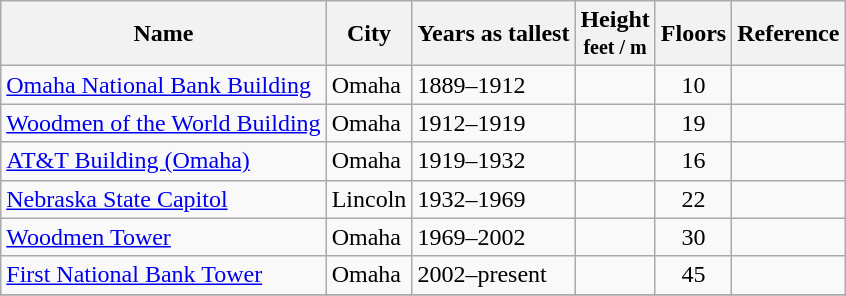<table class="wikitable sortable">
<tr>
<th>Name</th>
<th>City</th>
<th>Years as tallest</th>
<th>Height<br><small>feet / m</small></th>
<th>Floors</th>
<th class="unsortable">Reference</th>
</tr>
<tr>
<td><a href='#'>Omaha National Bank Building</a></td>
<td>Omaha</td>
<td>1889–1912</td>
<td></td>
<td style="text-align:center">10</td>
<td></td>
</tr>
<tr>
<td><a href='#'>Woodmen of the World Building</a></td>
<td>Omaha</td>
<td>1912–1919</td>
<td></td>
<td style="text-align:center">19</td>
<td></td>
</tr>
<tr>
<td><a href='#'>AT&T Building (Omaha)</a></td>
<td>Omaha</td>
<td>1919–1932</td>
<td></td>
<td style="text-align:center">16</td>
<td></td>
</tr>
<tr>
<td><a href='#'>Nebraska State Capitol</a></td>
<td>Lincoln</td>
<td>1932–1969</td>
<td></td>
<td style="text-align:center">22</td>
<td></td>
</tr>
<tr>
<td><a href='#'>Woodmen Tower</a></td>
<td>Omaha</td>
<td>1969–2002</td>
<td></td>
<td style="text-align:center">30</td>
<td></td>
</tr>
<tr>
<td><a href='#'>First National Bank Tower</a></td>
<td>Omaha</td>
<td>2002–present</td>
<td></td>
<td style="text-align:center">45</td>
<td></td>
</tr>
<tr>
</tr>
</table>
